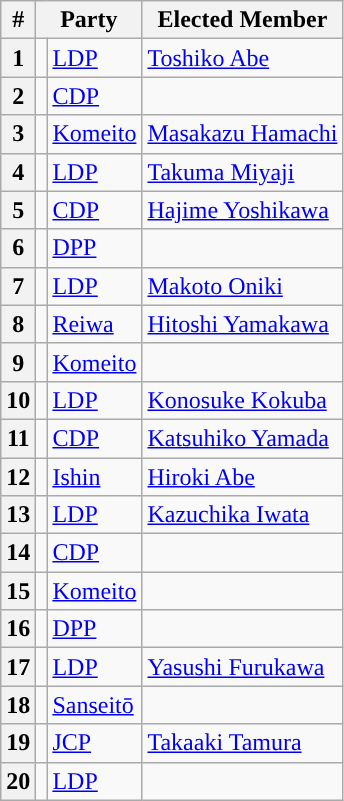<table class="wikitable">
<tr>
<th>#</th>
<th colspan=2>Party</th>
<th>Elected Member</th>
</tr>
<tr>
<th>1</th>
<td style="background:"></td>
<td><a href='#'>LDP</a></td>
<td><a href='#'>Toshiko Abe</a></td>
</tr>
<tr>
<th>2</th>
<td style="background:"></td>
<td><a href='#'>CDP</a></td>
<td></td>
</tr>
<tr>
<th>3</th>
<td style="background:"></td>
<td><a href='#'>Komeito</a></td>
<td><a href='#'>Masakazu Hamachi</a></td>
</tr>
<tr>
<th>4</th>
<td style="background:"></td>
<td><a href='#'>LDP</a></td>
<td><a href='#'>Takuma Miyaji</a></td>
</tr>
<tr>
<th>5</th>
<td style="background:"></td>
<td><a href='#'>CDP</a></td>
<td><a href='#'>Hajime Yoshikawa</a></td>
</tr>
<tr>
<th>6</th>
<td style="background:"></td>
<td><a href='#'>DPP</a></td>
<td></td>
</tr>
<tr>
<th>7</th>
<td style="background:"></td>
<td><a href='#'>LDP</a></td>
<td><a href='#'>Makoto Oniki</a></td>
</tr>
<tr>
<th>8</th>
<td style="background:"></td>
<td><a href='#'>Reiwa</a></td>
<td><a href='#'>Hitoshi Yamakawa</a></td>
</tr>
<tr>
<th>9</th>
<td style="background:"></td>
<td><a href='#'>Komeito</a></td>
<td></td>
</tr>
<tr>
<th>10</th>
<td style="background:"></td>
<td><a href='#'>LDP</a></td>
<td><a href='#'>Konosuke Kokuba</a></td>
</tr>
<tr>
<th>11</th>
<td style="background:"></td>
<td><a href='#'>CDP</a></td>
<td><a href='#'>Katsuhiko Yamada</a></td>
</tr>
<tr>
<th>12</th>
<td style="background:"></td>
<td><a href='#'>Ishin</a></td>
<td><a href='#'>Hiroki Abe</a></td>
</tr>
<tr>
<th>13</th>
<td style="background:"></td>
<td><a href='#'>LDP</a></td>
<td><a href='#'>Kazuchika Iwata</a></td>
</tr>
<tr>
<th>14</th>
<td style="background:"></td>
<td><a href='#'>CDP</a></td>
<td></td>
</tr>
<tr>
<th>15</th>
<td style="background:"></td>
<td><a href='#'>Komeito</a></td>
<td></td>
</tr>
<tr>
<th>16</th>
<td style="background:"></td>
<td><a href='#'>DPP</a></td>
<td></td>
</tr>
<tr>
<th>17</th>
<td style="background:"></td>
<td><a href='#'>LDP</a></td>
<td><a href='#'>Yasushi Furukawa</a></td>
</tr>
<tr>
<th>18</th>
<td style="background:"></td>
<td><a href='#'>Sanseitō</a></td>
<td></td>
</tr>
<tr>
<th>19</th>
<td style="background:"></td>
<td><a href='#'>JCP</a></td>
<td><a href='#'>Takaaki Tamura</a></td>
</tr>
<tr>
<th>20</th>
<td style="background:"></td>
<td><a href='#'>LDP</a></td>
<td></td>
</tr>
</table>
